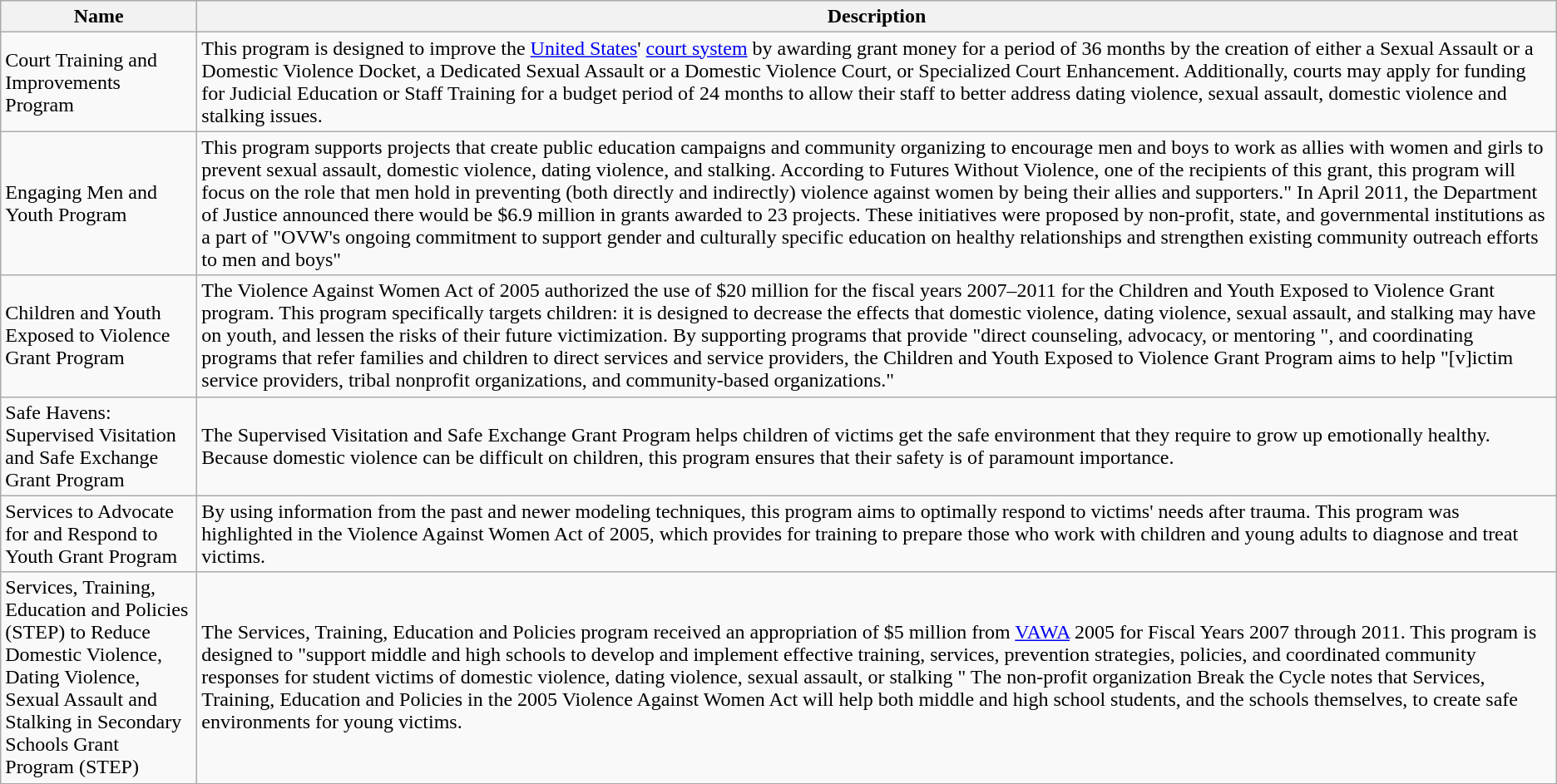<table class="wikitable sortable">
<tr>
<th width="150">Name</th>
<th class="unsortable">Description</th>
</tr>
<tr>
<td>Court Training and Improvements Program</td>
<td>This program is designed to improve the <a href='#'>United States</a>' <a href='#'>court system</a> by awarding grant money for a period of 36 months by the creation of either a Sexual Assault or a Domestic Violence Docket, a Dedicated Sexual Assault or a Domestic Violence Court, or Specialized Court Enhancement. Additionally, courts may apply for funding for Judicial Education or Staff Training for a budget period of 24 months to allow their staff to better address dating violence, sexual assault, domestic violence and stalking issues.</td>
</tr>
<tr>
<td>Engaging Men and Youth Program</td>
<td>This program supports projects that create public education campaigns and community organizing to encourage men and boys to work as allies with women and girls to prevent sexual assault, domestic violence, dating violence, and stalking. According to Futures Without Violence, one of the recipients of this grant, this program will focus on the role that men hold in preventing (both directly and indirectly) violence against women by being their allies and supporters." In April 2011, the Department of Justice announced there would be $6.9 million in grants awarded to 23 projects. These initiatives were proposed by non-profit, state, and governmental institutions as a part of "OVW's ongoing commitment to support gender and culturally specific education on healthy relationships and strengthen existing community outreach efforts to men and boys"</td>
</tr>
<tr>
<td>Children and Youth Exposed to Violence Grant Program</td>
<td>The Violence Against Women Act of 2005 authorized the use of $20 million for the fiscal years 2007–2011 for the Children and Youth Exposed to Violence Grant program.  This program specifically targets children: it is designed to decrease the effects that domestic violence, dating violence, sexual assault, and stalking may have on youth, and lessen the risks of their future victimization.  By supporting programs that provide "direct counseling, advocacy, or mentoring ", and coordinating programs that refer families and children to direct services and service providers, the Children and Youth Exposed to Violence Grant Program aims to help "[v]ictim service providers, tribal nonprofit organizations, and community-based organizations."</td>
</tr>
<tr>
<td>Safe Havens: Supervised Visitation and Safe Exchange Grant Program</td>
<td>The Supervised Visitation and Safe Exchange Grant Program helps children of victims get the safe environment that they require to grow up emotionally healthy.  Because domestic violence can be difficult on children, this program ensures that their safety is of paramount importance.</td>
</tr>
<tr>
<td>Services to Advocate for and Respond to Youth Grant Program</td>
<td>By using information from the past and newer modeling techniques, this program aims to optimally respond to victims' needs after trauma. This program was highlighted in the Violence Against Women Act of 2005, which provides for training to prepare those who work with children and young adults to diagnose and treat victims.</td>
</tr>
<tr>
<td>Services, Training, Education and Policies (STEP) to Reduce Domestic Violence, Dating Violence, Sexual Assault and Stalking in Secondary Schools Grant Program (STEP)</td>
<td>The Services, Training, Education and Policies program received an appropriation of $5 million from <a href='#'>VAWA</a> 2005 for Fiscal Years 2007 through 2011. This program is designed to "support middle and high schools to develop and implement effective training, services, prevention strategies, policies, and coordinated community responses for student victims of domestic violence, dating violence, sexual assault, or stalking " The non-profit organization Break the Cycle notes that Services, Training, Education and Policies in the 2005 Violence Against Women Act will help both middle and high school students, and the schools themselves, to create safe environments for young victims.</td>
</tr>
</table>
